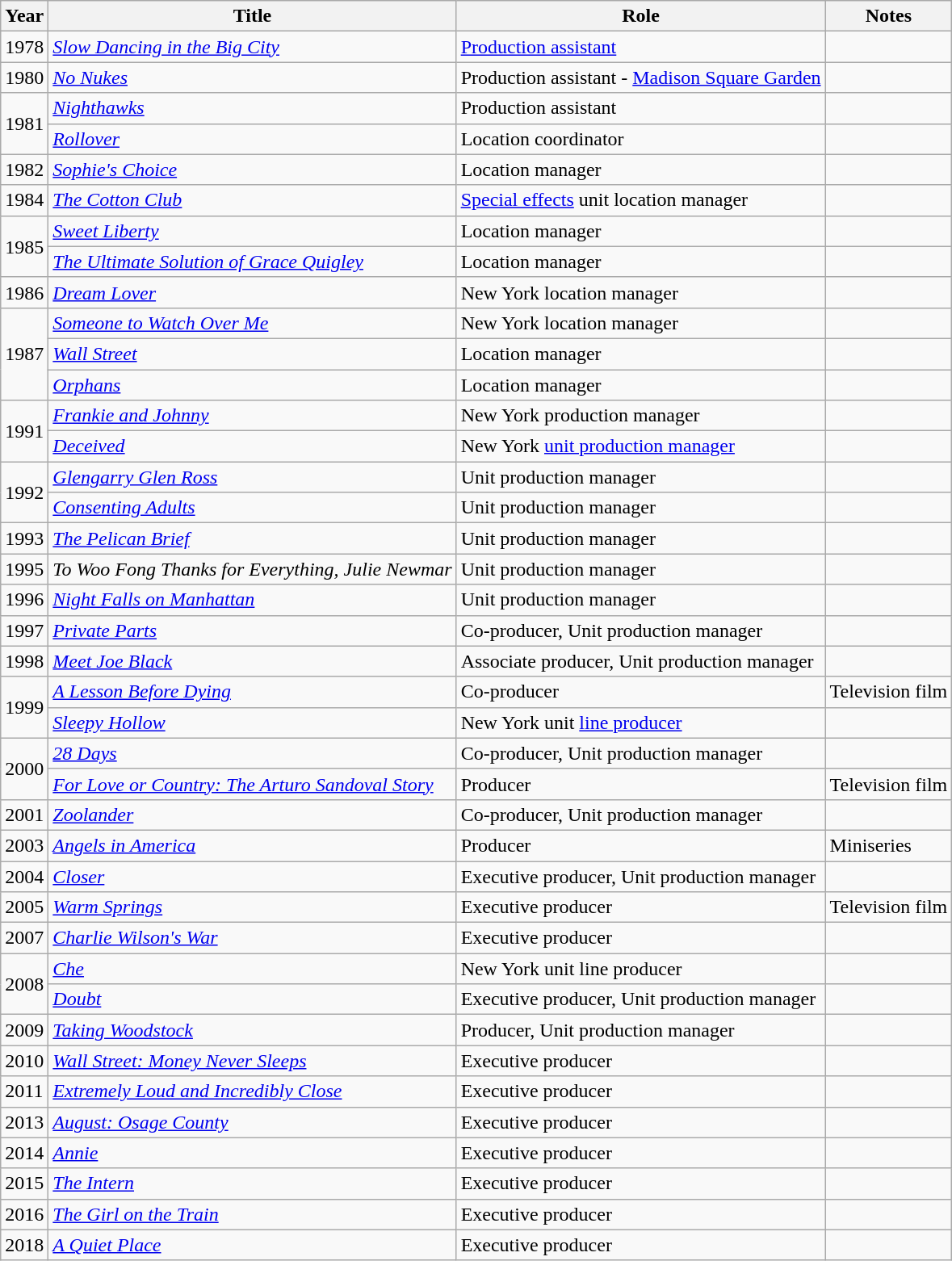<table class="wikitable">
<tr>
<th>Year</th>
<th>Title</th>
<th>Role</th>
<th>Notes</th>
</tr>
<tr>
<td>1978</td>
<td><em><a href='#'>Slow Dancing in the Big City</a></em></td>
<td><a href='#'>Production assistant</a></td>
<td></td>
</tr>
<tr>
<td>1980</td>
<td><em><a href='#'>No Nukes</a></em></td>
<td>Production assistant - <a href='#'>Madison Square Garden</a></td>
<td></td>
</tr>
<tr>
<td rowspan="2">1981</td>
<td><em><a href='#'>Nighthawks</a></em></td>
<td>Production assistant</td>
<td></td>
</tr>
<tr>
<td><em><a href='#'>Rollover</a></em></td>
<td>Location coordinator</td>
<td></td>
</tr>
<tr>
<td>1982</td>
<td><em><a href='#'>Sophie's Choice</a></em></td>
<td>Location manager</td>
<td></td>
</tr>
<tr>
<td>1984</td>
<td><em><a href='#'>The Cotton Club</a></em></td>
<td><a href='#'>Special effects</a> unit location manager</td>
<td></td>
</tr>
<tr>
<td rowspan="2">1985</td>
<td><em><a href='#'>Sweet Liberty</a></em></td>
<td>Location manager</td>
<td></td>
</tr>
<tr>
<td><em><a href='#'>The Ultimate Solution of Grace Quigley</a></em></td>
<td>Location manager</td>
<td></td>
</tr>
<tr>
<td>1986</td>
<td><em><a href='#'>Dream Lover</a></em></td>
<td>New York location manager</td>
<td></td>
</tr>
<tr>
<td rowspan="3">1987</td>
<td><em><a href='#'>Someone to Watch Over Me</a></em></td>
<td>New York location manager</td>
<td></td>
</tr>
<tr>
<td><em><a href='#'>Wall Street</a></em></td>
<td>Location manager</td>
<td></td>
</tr>
<tr>
<td><em><a href='#'>Orphans</a></em></td>
<td>Location manager</td>
<td></td>
</tr>
<tr>
<td rowspan="2">1991</td>
<td><em><a href='#'>Frankie and Johnny</a></em></td>
<td>New York production manager</td>
<td></td>
</tr>
<tr>
<td><em><a href='#'>Deceived</a></em></td>
<td>New York <a href='#'>unit production manager</a></td>
<td></td>
</tr>
<tr>
<td rowspan="2">1992</td>
<td><em><a href='#'>Glengarry Glen Ross</a></em></td>
<td>Unit production manager</td>
<td></td>
</tr>
<tr>
<td><em><a href='#'>Consenting Adults</a></em></td>
<td>Unit production manager</td>
<td></td>
</tr>
<tr>
<td>1993</td>
<td><em><a href='#'>The Pelican Brief</a></em></td>
<td>Unit production manager</td>
<td></td>
</tr>
<tr>
<td>1995</td>
<td><em>To Woo Fong Thanks for Everything, Julie Newmar</em></td>
<td>Unit production manager</td>
<td></td>
</tr>
<tr>
<td>1996</td>
<td><em><a href='#'>Night Falls on Manhattan</a></em></td>
<td>Unit production manager</td>
<td></td>
</tr>
<tr>
<td>1997</td>
<td><em><a href='#'>Private Parts</a></em></td>
<td>Co-producer, Unit production manager</td>
<td></td>
</tr>
<tr>
<td>1998</td>
<td><em><a href='#'>Meet Joe Black</a></em></td>
<td>Associate producer, Unit production manager</td>
<td></td>
</tr>
<tr>
<td rowspan="2">1999</td>
<td><em><a href='#'>A Lesson Before Dying</a></em></td>
<td>Co-producer</td>
<td>Television film</td>
</tr>
<tr>
<td><em><a href='#'>Sleepy Hollow</a></em></td>
<td>New York unit <a href='#'>line producer</a></td>
<td></td>
</tr>
<tr>
<td rowspan="2">2000</td>
<td><em><a href='#'>28 Days</a></em></td>
<td>Co-producer, Unit production manager</td>
<td></td>
</tr>
<tr>
<td><em><a href='#'>For Love or Country: The Arturo Sandoval Story</a></em></td>
<td>Producer</td>
<td>Television film</td>
</tr>
<tr>
<td>2001</td>
<td><em><a href='#'>Zoolander</a></em></td>
<td>Co-producer, Unit production manager</td>
<td></td>
</tr>
<tr>
<td>2003</td>
<td><em><a href='#'>Angels in America</a></em></td>
<td>Producer</td>
<td>Miniseries</td>
</tr>
<tr>
<td>2004</td>
<td><em><a href='#'>Closer</a></em></td>
<td>Executive producer, Unit production manager</td>
<td></td>
</tr>
<tr>
<td>2005</td>
<td><em><a href='#'>Warm Springs</a></em></td>
<td>Executive producer</td>
<td>Television film</td>
</tr>
<tr>
<td>2007</td>
<td><em><a href='#'>Charlie Wilson's War</a></em></td>
<td>Executive producer</td>
<td></td>
</tr>
<tr>
<td rowspan="2">2008</td>
<td><em><a href='#'>Che</a></em></td>
<td>New York unit line producer</td>
<td></td>
</tr>
<tr>
<td><em><a href='#'>Doubt</a></em></td>
<td>Executive producer, Unit production manager</td>
<td></td>
</tr>
<tr>
<td>2009</td>
<td><em><a href='#'>Taking Woodstock</a></em></td>
<td>Producer, Unit production manager</td>
<td></td>
</tr>
<tr>
<td>2010</td>
<td><em><a href='#'>Wall Street: Money Never Sleeps</a></em></td>
<td>Executive producer</td>
<td></td>
</tr>
<tr>
<td>2011</td>
<td><em><a href='#'>Extremely Loud and Incredibly Close</a></em></td>
<td>Executive producer</td>
<td></td>
</tr>
<tr>
<td>2013</td>
<td><em><a href='#'>August: Osage County</a></em></td>
<td>Executive producer</td>
<td></td>
</tr>
<tr>
<td>2014</td>
<td><em><a href='#'>Annie</a></em></td>
<td>Executive producer</td>
<td></td>
</tr>
<tr>
<td>2015</td>
<td><em><a href='#'>The Intern</a></em></td>
<td>Executive producer</td>
<td></td>
</tr>
<tr>
<td>2016</td>
<td><em><a href='#'>The Girl on the Train</a></em></td>
<td>Executive producer</td>
<td></td>
</tr>
<tr>
<td>2018</td>
<td><em><a href='#'>A Quiet Place</a></em></td>
<td>Executive producer</td>
<td></td>
</tr>
</table>
